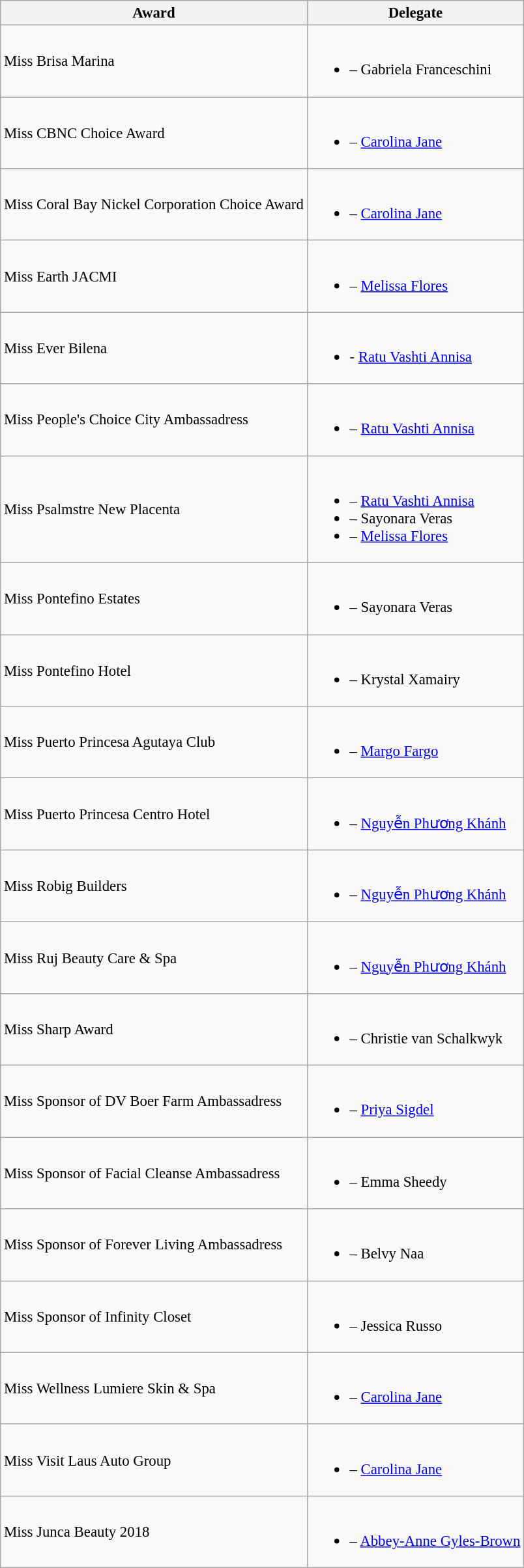<table class="wikitable" style="font-size: 95%">
<tr>
<th>Award</th>
<th>Delegate</th>
</tr>
<tr>
<td>Miss Brisa Marina</td>
<td><br><ul><li> – Gabriela Franceschini</li></ul></td>
</tr>
<tr>
<td>Miss CBNC Choice Award</td>
<td><br><ul><li> – <a href='#'>Carolina Jane</a></li></ul></td>
</tr>
<tr>
<td>Miss Coral Bay Nickel Corporation Choice Award</td>
<td><br><ul><li> – <a href='#'>Carolina Jane</a></li></ul></td>
</tr>
<tr>
<td>Miss Earth JACMI</td>
<td><br><ul><li> – <a href='#'>Melissa Flores</a></li></ul></td>
</tr>
<tr>
<td>Miss Ever Bilena</td>
<td><br><ul><li> - <a href='#'>Ratu Vashti Annisa</a></li></ul></td>
</tr>
<tr>
<td>Miss People's Choice City Ambassadress</td>
<td><br><ul><li> – <a href='#'>Ratu Vashti Annisa</a></li></ul></td>
</tr>
<tr>
<td>Miss Psalmstre New Placenta</td>
<td><br><ul><li> – <a href='#'>Ratu Vashti Annisa</a></li><li> – Sayonara Veras</li><li> – <a href='#'>Melissa Flores</a></li></ul></td>
</tr>
<tr>
<td>Miss Pontefino Estates</td>
<td><br><ul><li> – Sayonara Veras</li></ul></td>
</tr>
<tr>
<td>Miss Pontefino Hotel</td>
<td><br><ul><li> – Krystal Xamairy</li></ul></td>
</tr>
<tr>
<td>Miss Puerto Princesa Agutaya Club</td>
<td><br><ul><li> – <a href='#'>Margo Fargo</a></li></ul></td>
</tr>
<tr>
<td>Miss Puerto Princesa Centro Hotel</td>
<td><br><ul><li> – <a href='#'>Nguyễn Phương Khánh</a></li></ul></td>
</tr>
<tr>
<td>Miss Robig Builders</td>
<td><br><ul><li> – <a href='#'>Nguyễn Phương Khánh</a></li></ul></td>
</tr>
<tr>
<td>Miss Ruj Beauty Care & Spa</td>
<td><br><ul><li> – <a href='#'>Nguyễn Phương Khánh</a></li></ul></td>
</tr>
<tr>
<td>Miss Sharp Award</td>
<td><br><ul><li> – Christie van Schalkwyk</li></ul></td>
</tr>
<tr>
<td>Miss Sponsor of DV Boer Farm Ambassadress</td>
<td><br><ul><li> – <a href='#'>Priya Sigdel</a></li></ul></td>
</tr>
<tr>
<td>Miss Sponsor of Facial Cleanse Ambassadress</td>
<td><br><ul><li> – Emma Sheedy</li></ul></td>
</tr>
<tr>
<td>Miss Sponsor of Forever Living Ambassadress</td>
<td><br><ul><li> – Belvy Naa</li></ul></td>
</tr>
<tr>
<td>Miss Sponsor of Infinity Closet</td>
<td><br><ul><li> – Jessica Russo</li></ul></td>
</tr>
<tr>
<td>Miss Wellness Lumiere Skin & Spa</td>
<td><br><ul><li> – <a href='#'>Carolina Jane</a></li></ul></td>
</tr>
<tr>
<td>Miss Visit Laus Auto Group</td>
<td><br><ul><li> – <a href='#'>Carolina Jane</a></li></ul></td>
</tr>
<tr>
<td>Miss Junca Beauty 2018</td>
<td><br><ul><li> – <a href='#'>Abbey-Anne Gyles-Brown</a></li></ul></td>
</tr>
</table>
